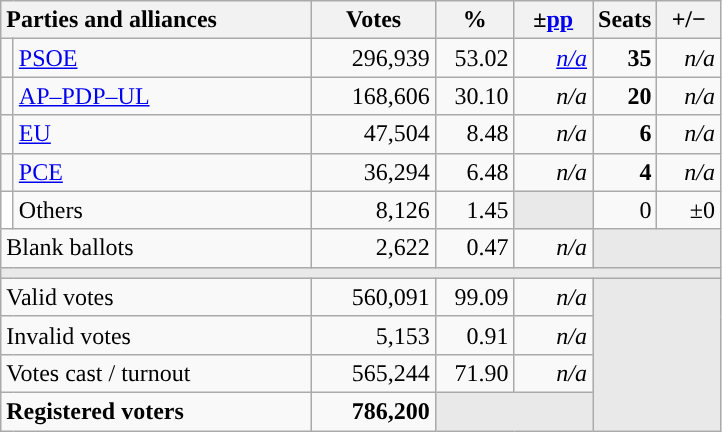<table class="wikitable" style="text-align:right;">
<tr>
<th style="text-align:left;" colspan="2" width="200">Parties and alliances</th>
<th width="75">Votes</th>
<th width="45">%</th>
<th width="45">±<a href='#'>pp</a></th>
<th width="35">Seats</th>
<th width="35">+/−</th>
</tr>
<tr>
<td width="1" style="color:inherit;background:"></td>
<td align="left"><a href='#'>PSOE</a></td>
<td>296,939</td>
<td>53.02</td>
<td><em><a href='#'>n/a</a></em></td>
<td><strong>35</strong></td>
<td><em>n/a</em></td>
</tr>
<tr>
<td style="color:inherit;background:"></td>
<td align="left"><a href='#'>AP–PDP–UL</a></td>
<td>168,606</td>
<td>30.10</td>
<td><em>n/a</em></td>
<td><strong>20</strong></td>
<td><em>n/a</em></td>
</tr>
<tr>
<td style="color:inherit;background:"></td>
<td align="left"><a href='#'>EU</a></td>
<td>47,504</td>
<td>8.48</td>
<td><em>n/a</em></td>
<td><strong>6</strong></td>
<td><em>n/a</em></td>
</tr>
<tr>
<td style="color:inherit;background:"></td>
<td align="left"><a href='#'>PCE</a></td>
<td>36,294</td>
<td>6.48</td>
<td><em>n/a</em></td>
<td><strong>4</strong></td>
<td><em>n/a</em></td>
</tr>
<tr>
<td bgcolor="white"></td>
<td align="left">Others</td>
<td>8,126</td>
<td>1.45</td>
<td bgcolor="#E9E9E9"></td>
<td>0</td>
<td>±0</td>
</tr>
<tr>
<td align="left" colspan="2">Blank ballots</td>
<td>2,622</td>
<td>0.47</td>
<td><em>n/a</em></td>
<td bgcolor="#E9E9E9" colspan="2"></td>
</tr>
<tr>
<td colspan="7" bgcolor="#E9E9E9"></td>
</tr>
<tr>
<td align="left" colspan="2">Valid votes</td>
<td>560,091</td>
<td>99.09</td>
<td><em>n/a</em></td>
<td bgcolor="#E9E9E9" colspan="2" rowspan="4"></td>
</tr>
<tr>
<td align="left" colspan="2">Invalid votes</td>
<td>5,153</td>
<td>0.91</td>
<td><em>n/a</em></td>
</tr>
<tr>
<td align="left" colspan="2">Votes cast / turnout</td>
<td>565,244</td>
<td>71.90</td>
<td><em>n/a</em></td>
</tr>
<tr style="font-weight:bold;">
<td align="left" colspan="2">Registered voters</td>
<td>786,200</td>
<td bgcolor="#E9E9E9" colspan="2"></td>
</tr>
</table>
